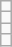<table class="wikitable">
<tr>
<td Range></td>
</tr>
<tr>
<td Range difference></td>
</tr>
<tr>
<td Range rate></td>
</tr>
<tr>
<td Range rate difference></td>
</tr>
</table>
